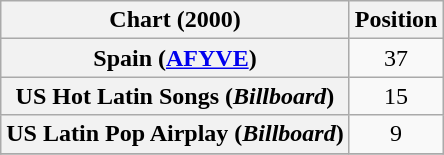<table class="wikitable plainrowheaders " style="text-align:center;">
<tr>
<th scope="col">Chart (2000)</th>
<th scope="col">Position</th>
</tr>
<tr>
<th scope="row">Spain (<a href='#'>AFYVE</a>)</th>
<td align="center">37</td>
</tr>
<tr>
<th scope="row">US Hot Latin Songs (<em>Billboard</em>)</th>
<td align="center">15</td>
</tr>
<tr>
<th scope="row">US Latin Pop Airplay (<em>Billboard</em>)</th>
<td align="center">9</td>
</tr>
<tr>
</tr>
</table>
